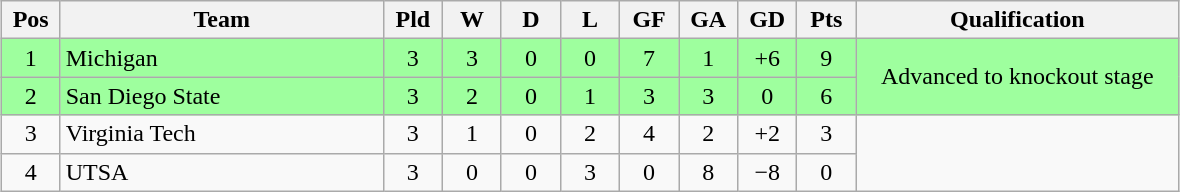<table class="wikitable" style="text-align:center; margin: 1em auto">
<tr>
<th style="width:2em">Pos</th>
<th style="width:13em">Team</th>
<th style="width:2em">Pld</th>
<th style="width:2em">W</th>
<th style="width:2em">D</th>
<th style="width:2em">L</th>
<th style="width:2em">GF</th>
<th style="width:2em">GA</th>
<th style="width:2em">GD</th>
<th style="width:2em">Pts</th>
<th style="width:13em">Qualification</th>
</tr>
<tr bgcolor="#9eff9e">
<td>1</td>
<td style="text-align:left">Michigan</td>
<td>3</td>
<td>3</td>
<td>0</td>
<td>0</td>
<td>7</td>
<td>1</td>
<td>+6</td>
<td>9</td>
<td rowspan="2">Advanced to knockout stage</td>
</tr>
<tr bgcolor="#9eff9e">
<td>2</td>
<td style="text-align:left">San Diego State</td>
<td>3</td>
<td>2</td>
<td>0</td>
<td>1</td>
<td>3</td>
<td>3</td>
<td>0</td>
<td>6</td>
</tr>
<tr>
<td>3</td>
<td style="text-align:left">Virginia Tech</td>
<td>3</td>
<td>1</td>
<td>0</td>
<td>2</td>
<td>4</td>
<td>2</td>
<td>+2</td>
<td>3</td>
</tr>
<tr>
<td>4</td>
<td style="text-align:left">UTSA</td>
<td>3</td>
<td>0</td>
<td>0</td>
<td>3</td>
<td>0</td>
<td>8</td>
<td>−8</td>
<td>0</td>
</tr>
</table>
